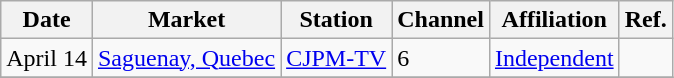<table class="wikitable">
<tr>
<th>Date</th>
<th>Market</th>
<th>Station</th>
<th>Channel</th>
<th>Affiliation</th>
<th>Ref.</th>
</tr>
<tr>
<td>April 14</td>
<td><a href='#'>Saguenay, Quebec</a></td>
<td><a href='#'>CJPM-TV</a></td>
<td>6</td>
<td><a href='#'>Independent</a></td>
<td></td>
</tr>
<tr>
</tr>
</table>
